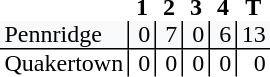<table style="border-collapse: collapse;">
<tr>
<th style="text-align: left;"></th>
<th style="text-align: center; padding: 0px 3px 0px 3px; width:12px;">1</th>
<th style="text-align: center; padding: 0px 3px 0px 3px; width:12px;">2</th>
<th style="text-align: center; padding: 0px 3px 0px 3px; width:12px;">3</th>
<th style="text-align: center; padding: 0px 3px 0px 3px; width:12px;">4</th>
<th style="text-align: center; padding: 0px 3px 0px 3px; width:12px;">T</th>
</tr>
<tr>
<td style="background: #f8f9fa; text-align: left; border-bottom: 1px solid black; padding: 0px 3px 0px 3px;">Pennridge</td>
<td style="background: #f8f9fa; border-left: 1px solid black; border-bottom: 1px solid black; text-align: right; padding: 0px 3px 0px 3px;">0</td>
<td style="background: #f8f9fa; border-left: 1px solid black; border-bottom: 1px solid black; text-align: right; padding: 0px 3px 0px 3px;">7</td>
<td style="background: #f8f9fa; border-left: 1px solid black; border-bottom: 1px solid black; text-align: right; padding: 0px 3px 0px 3px;">0</td>
<td style="background: #f8f9fa; border-left: 1px solid black; border-bottom: 1px solid black; text-align: right; padding: 0px 3px 0px 3px;">6</td>
<td style="background: #f8f9fa; border-left: 1px solid black; border-bottom: 1px solid black; text-align: right; padding: 0px 3px 0px 3px;">13</td>
</tr>
<tr>
<td style="text-align: left; padding: 0px 3px 0px 3px;">Quakertown</td>
<td style="border-left: 1px solid black; text-align: right; padding: 0px 3px 0px 3px;">0</td>
<td style="border-left: 1px solid black; text-align: right; padding: 0px 3px 0px 3px;">0</td>
<td style="border-left: 1px solid black; text-align: right; padding: 0px 3px 0px 3px;">0</td>
<td style="border-left: 1px solid black; text-align: right; padding: 0px 3px 0px 3px;">0</td>
<td style="border-left: 1px solid black; text-align: right; padding: 0px 3px 0px 3px;">0</td>
</tr>
</table>
